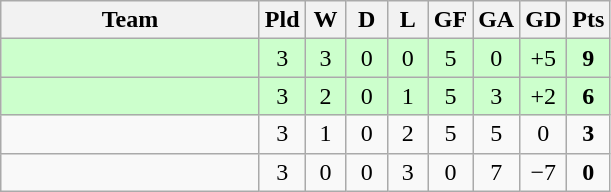<table class=wikitable style="text-align:center">
<tr>
<th width=165>Team</th>
<th width=20>Pld</th>
<th width=20>W</th>
<th width=20>D</th>
<th width=20>L</th>
<th width=20>GF</th>
<th width=20>GA</th>
<th width=20>GD</th>
<th width=20>Pts</th>
</tr>
<tr bgcolor=#ccffcc>
<td align=left></td>
<td>3</td>
<td>3</td>
<td>0</td>
<td>0</td>
<td>5</td>
<td>0</td>
<td>+5</td>
<td><strong>9</strong></td>
</tr>
<tr bgcolor=#ccffcc>
<td align=left></td>
<td>3</td>
<td>2</td>
<td>0</td>
<td>1</td>
<td>5</td>
<td>3</td>
<td>+2</td>
<td><strong>6</strong></td>
</tr>
<tr>
<td align=left></td>
<td>3</td>
<td>1</td>
<td>0</td>
<td>2</td>
<td>5</td>
<td>5</td>
<td>0</td>
<td><strong>3</strong></td>
</tr>
<tr>
<td align=left></td>
<td>3</td>
<td>0</td>
<td>0</td>
<td>3</td>
<td>0</td>
<td>7</td>
<td>−7</td>
<td><strong>0</strong></td>
</tr>
</table>
